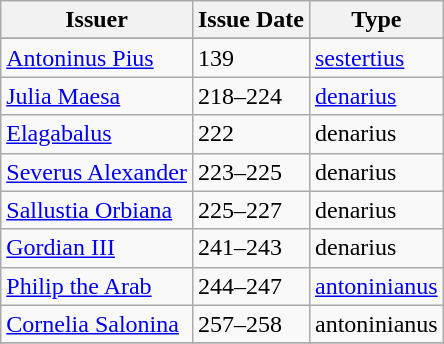<table class="wikitable">
<tr>
<th>Issuer</th>
<th>Issue Date</th>
<th>Type</th>
</tr>
<tr>
</tr>
<tr>
<td><a href='#'>Antoninus Pius</a></td>
<td>139</td>
<td><a href='#'>sestertius</a></td>
</tr>
<tr>
<td><a href='#'>Julia Maesa</a></td>
<td>218–224</td>
<td><a href='#'>denarius</a></td>
</tr>
<tr>
<td><a href='#'>Elagabalus</a></td>
<td>222</td>
<td>denarius</td>
</tr>
<tr>
<td><a href='#'>Severus Alexander</a></td>
<td>223–225</td>
<td>denarius</td>
</tr>
<tr>
<td><a href='#'>Sallustia Orbiana</a></td>
<td>225–227</td>
<td>denarius</td>
</tr>
<tr>
<td><a href='#'>Gordian III</a></td>
<td>241–243</td>
<td>denarius</td>
</tr>
<tr>
<td><a href='#'>Philip the Arab</a></td>
<td>244–247</td>
<td><a href='#'>antoninianus</a></td>
</tr>
<tr>
<td><a href='#'>Cornelia Salonina</a></td>
<td>257–258</td>
<td>antoninianus</td>
</tr>
<tr>
</tr>
</table>
